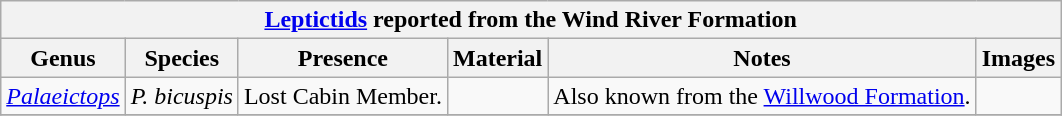<table class="wikitable" align="center">
<tr>
<th colspan="6" align="center"><strong><a href='#'>Leptictids</a> reported from the Wind River Formation</strong></th>
</tr>
<tr>
<th>Genus</th>
<th>Species</th>
<th>Presence</th>
<th><strong>Material</strong></th>
<th>Notes</th>
<th>Images</th>
</tr>
<tr>
<td><em><a href='#'>Palaeictops</a></em></td>
<td><em>P. bicuspis</em></td>
<td>Lost Cabin Member.</td>
<td></td>
<td>Also known from the <a href='#'>Willwood Formation</a>.</td>
<td></td>
</tr>
<tr>
</tr>
</table>
